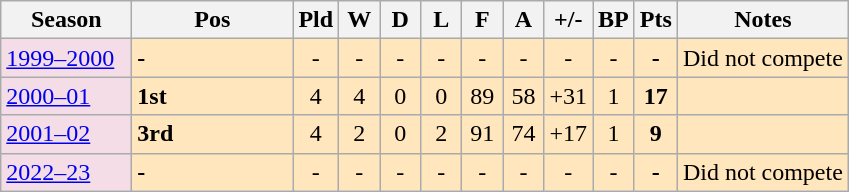<table class="wikitable">
<tr border=1 cellpadding=5 cellspacing=0>
<th style="width:80px;">Season</th>
<th style="width:100px;">Pos</th>
<th style="width:20px;">Pld</th>
<th style="width:20px;">W</th>
<th style="width:20px;">D</th>
<th style="width:20px;">L</th>
<th style="width:20px;">F</th>
<th style="width:20px;">A</th>
<th style="width:25px;">+/-</th>
<th style="width:20px;">BP</th>
<th style="width:20px;">Pts</th>
<th>Notes<br></th>
</tr>
<tr align=center>
<td style="text-align:left; background:#F4DDE7;"><a href='#'>1999–2000</a></td>
<td style="text-align:left; background:#ffe6bd;"><strong>-</strong></td>
<td style="background:#ffe6bd;">-</td>
<td style="background:#ffe6bd;">-</td>
<td style="background:#ffe6bd;">-</td>
<td style="background:#ffe6bd;">-</td>
<td style="background:#ffe6bd;">-</td>
<td style="background:#ffe6bd;">-</td>
<td style="background:#ffe6bd;">-</td>
<td style="background:#ffe6bd;">-</td>
<td style="background:#ffe6bd;"><strong>-</strong></td>
<td style="background:#ffe6bd;">Did not compete<br>
</td>
</tr>
<tr align=center>
<td style="text-align:left; background:#F4DDE7;"><a href='#'>2000–01</a></td>
<td style="text-align:left; background:#ffe6bd;"><strong>1st</strong></td>
<td style="background:#ffe6bd;">4</td>
<td style="background:#ffe6bd;">4</td>
<td style="background:#ffe6bd;">0</td>
<td style="background:#ffe6bd;">0</td>
<td style="background:#ffe6bd;">89</td>
<td style="background:#ffe6bd;">58</td>
<td style="background:#ffe6bd;">+31</td>
<td style="background:#ffe6bd;">1</td>
<td style="background:#ffe6bd;"><strong>17</strong></td>
<td style="background:#ffe6bd;"><br>
</td>
</tr>
<tr align=center>
<td style="text-align:left; background:#F4DDE7;"><a href='#'>2001–02</a></td>
<td style="text-align:left; background:#ffe6bd;"><strong>3rd</strong></td>
<td style="background:#ffe6bd;">4</td>
<td style="background:#ffe6bd;">2</td>
<td style="background:#ffe6bd;">0</td>
<td style="background:#ffe6bd;">2</td>
<td style="background:#ffe6bd;">91</td>
<td style="background:#ffe6bd;">74</td>
<td style="background:#ffe6bd;">+17</td>
<td style="background:#ffe6bd;">1</td>
<td style="background:#ffe6bd;"><strong>9</strong></td>
<td style="background:#ffe6bd;"><br>
</td>
</tr>
<tr align=center>
<td style="text-align:left; background:#F4DDE7;"><a href='#'>2022–23</a></td>
<td style="text-align:left; background:#ffe6bd;"><strong>-</strong></td>
<td style="background:#ffe6bd;">-</td>
<td style="background:#ffe6bd;">-</td>
<td style="background:#ffe6bd;">-</td>
<td style="background:#ffe6bd;">-</td>
<td style="background:#ffe6bd;">-</td>
<td style="background:#ffe6bd;">-</td>
<td style="background:#ffe6bd;">-</td>
<td style="background:#ffe6bd;">-</td>
<td style="background:#ffe6bd;"><strong>-</strong></td>
<td style="background:#ffe6bd;">Did not compete<br></td>
</tr>
</table>
